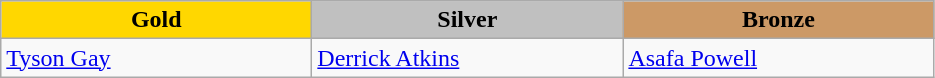<table class="wikitable" style="text-align:left">
<tr align="center">
<td width=200 bgcolor=gold><strong>Gold</strong></td>
<td width=200 bgcolor=silver><strong>Silver</strong></td>
<td width=200 bgcolor=CC9966><strong>Bronze</strong></td>
</tr>
<tr>
<td><a href='#'>Tyson Gay</a><br><em></em></td>
<td><a href='#'>Derrick Atkins</a><br><em></em></td>
<td><a href='#'>Asafa Powell</a><br><em></em></td>
</tr>
</table>
